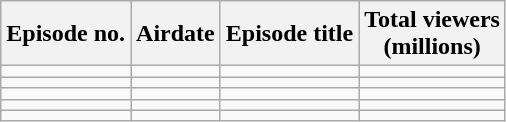<table class="wikitable">
<tr>
<th>Episode no.</th>
<th>Airdate</th>
<th>Episode title</th>
<th>Total viewers<br>(millions)</th>
</tr>
<tr>
<td></td>
<td></td>
<td></td>
<td></td>
</tr>
<tr>
<td></td>
<td></td>
<td></td>
<td></td>
</tr>
<tr>
<td></td>
<td></td>
<td></td>
<td></td>
</tr>
<tr>
<td></td>
<td></td>
<td></td>
<td></td>
</tr>
<tr>
<td></td>
<td></td>
<td></td>
<td></td>
</tr>
</table>
